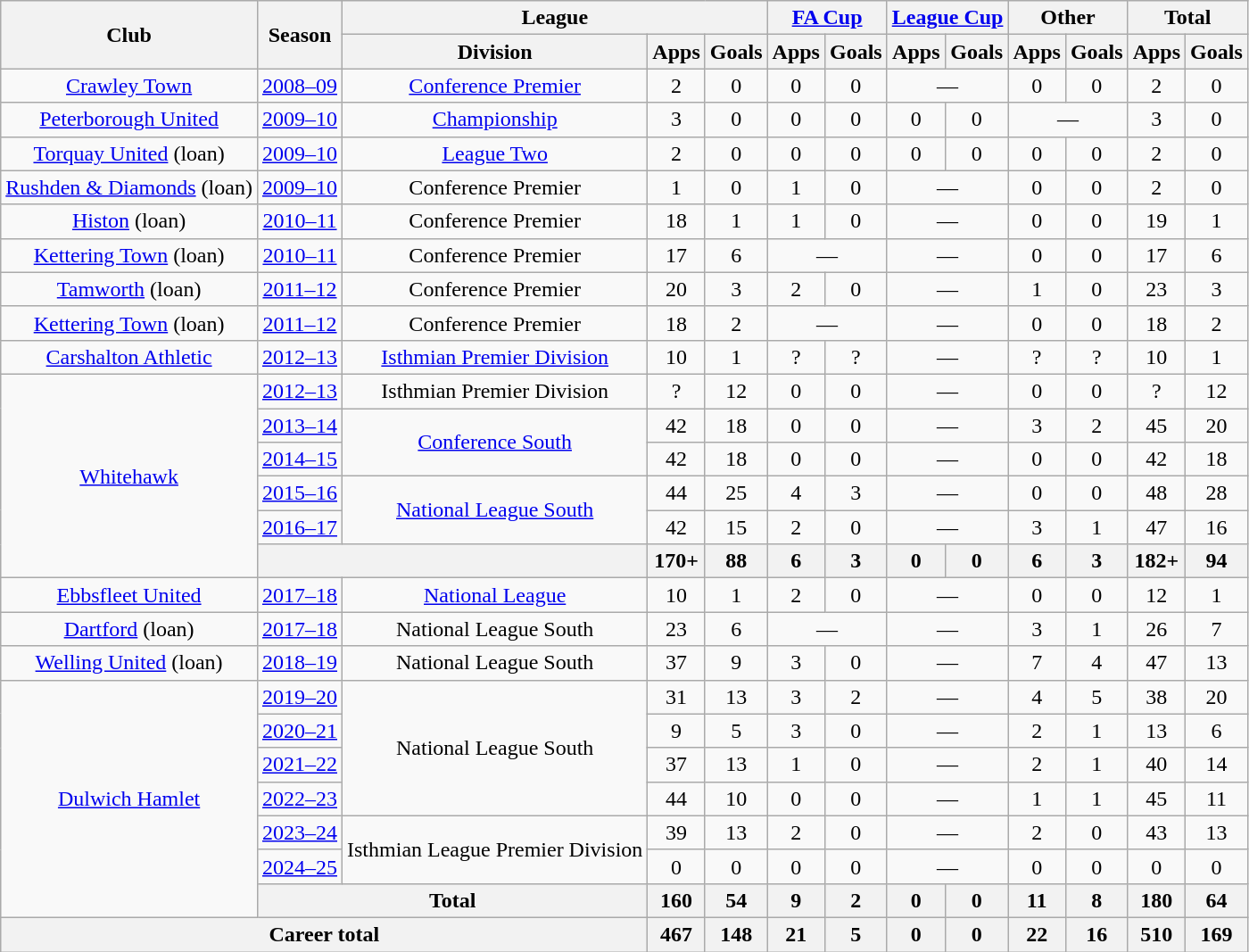<table class="wikitable" style="text-align: center">
<tr>
<th rowspan="2">Club</th>
<th rowspan="2">Season</th>
<th colspan="3">League</th>
<th colspan="2"><a href='#'>FA Cup</a></th>
<th colspan="2"><a href='#'>League Cup</a></th>
<th colspan="2">Other</th>
<th colspan="2">Total</th>
</tr>
<tr>
<th>Division</th>
<th>Apps</th>
<th>Goals</th>
<th>Apps</th>
<th>Goals</th>
<th>Apps</th>
<th>Goals</th>
<th>Apps</th>
<th>Goals</th>
<th>Apps</th>
<th>Goals</th>
</tr>
<tr>
<td><a href='#'>Crawley Town</a></td>
<td><a href='#'>2008–09</a></td>
<td><a href='#'>Conference Premier</a></td>
<td>2</td>
<td>0</td>
<td>0</td>
<td>0</td>
<td colspan="2">—</td>
<td>0</td>
<td>0</td>
<td>2</td>
<td>0</td>
</tr>
<tr>
<td><a href='#'>Peterborough United</a></td>
<td><a href='#'>2009–10</a></td>
<td><a href='#'>Championship</a></td>
<td>3</td>
<td>0</td>
<td>0</td>
<td>0</td>
<td>0</td>
<td>0</td>
<td colspan="2">—</td>
<td>3</td>
<td>0</td>
</tr>
<tr>
<td><a href='#'>Torquay United</a> (loan)</td>
<td><a href='#'>2009–10</a></td>
<td><a href='#'>League Two</a></td>
<td>2</td>
<td>0</td>
<td>0</td>
<td>0</td>
<td>0</td>
<td>0</td>
<td>0</td>
<td>0</td>
<td>2</td>
<td>0</td>
</tr>
<tr>
<td><a href='#'>Rushden & Diamonds</a> (loan)</td>
<td><a href='#'>2009–10</a></td>
<td>Conference Premier</td>
<td>1</td>
<td>0</td>
<td>1</td>
<td>0</td>
<td colspan="2">—</td>
<td>0</td>
<td>0</td>
<td>2</td>
<td>0</td>
</tr>
<tr>
<td><a href='#'>Histon</a> (loan)</td>
<td><a href='#'>2010–11</a></td>
<td>Conference Premier</td>
<td>18</td>
<td>1</td>
<td>1</td>
<td>0</td>
<td colspan="2">—</td>
<td>0</td>
<td>0</td>
<td>19</td>
<td>1</td>
</tr>
<tr>
<td><a href='#'>Kettering Town</a> (loan)</td>
<td><a href='#'>2010–11</a></td>
<td>Conference Premier</td>
<td>17</td>
<td>6</td>
<td colspan="2">—</td>
<td colspan="2">—</td>
<td>0</td>
<td>0</td>
<td>17</td>
<td>6</td>
</tr>
<tr>
<td><a href='#'>Tamworth</a> (loan)</td>
<td><a href='#'>2011–12</a></td>
<td>Conference Premier</td>
<td>20</td>
<td>3</td>
<td>2</td>
<td>0</td>
<td colspan="2">—</td>
<td>1</td>
<td>0</td>
<td>23</td>
<td>3</td>
</tr>
<tr>
<td><a href='#'>Kettering Town</a> (loan)</td>
<td><a href='#'>2011–12</a></td>
<td>Conference Premier</td>
<td>18</td>
<td>2</td>
<td colspan="2">—</td>
<td colspan="2">—</td>
<td>0</td>
<td>0</td>
<td>18</td>
<td>2</td>
</tr>
<tr>
<td><a href='#'>Carshalton Athletic</a></td>
<td><a href='#'>2012–13</a></td>
<td><a href='#'>Isthmian Premier Division</a></td>
<td>10</td>
<td>1</td>
<td>?</td>
<td>?</td>
<td colspan="2">—</td>
<td>?</td>
<td>?</td>
<td>10</td>
<td>1</td>
</tr>
<tr>
<td rowspan="6"><a href='#'>Whitehawk</a></td>
<td><a href='#'>2012–13</a></td>
<td>Isthmian Premier Division</td>
<td>?</td>
<td>12</td>
<td>0</td>
<td>0</td>
<td colspan="2">—</td>
<td>0</td>
<td>0</td>
<td>?</td>
<td>12</td>
</tr>
<tr>
<td><a href='#'>2013–14</a></td>
<td rowspan="2"><a href='#'>Conference South</a></td>
<td>42</td>
<td>18</td>
<td>0</td>
<td>0</td>
<td colspan="2">—</td>
<td>3</td>
<td>2</td>
<td>45</td>
<td>20</td>
</tr>
<tr>
<td><a href='#'>2014–15</a></td>
<td>42</td>
<td>18</td>
<td>0</td>
<td>0</td>
<td colspan="2">—</td>
<td>0</td>
<td>0</td>
<td>42</td>
<td>18</td>
</tr>
<tr>
<td><a href='#'>2015–16</a></td>
<td rowspan="2"><a href='#'>National League South</a></td>
<td>44</td>
<td>25</td>
<td>4</td>
<td>3</td>
<td colspan="2">—</td>
<td>0</td>
<td>0</td>
<td>48</td>
<td>28</td>
</tr>
<tr>
<td><a href='#'>2016–17</a></td>
<td>42</td>
<td>15</td>
<td>2</td>
<td>0</td>
<td colspan="2">—</td>
<td>3</td>
<td>1</td>
<td>47</td>
<td>16</td>
</tr>
<tr>
<th colspan="2"></th>
<th>170+</th>
<th>88</th>
<th>6</th>
<th>3</th>
<th>0</th>
<th>0</th>
<th>6</th>
<th>3</th>
<th>182+</th>
<th>94</th>
</tr>
<tr>
<td><a href='#'>Ebbsfleet United</a></td>
<td><a href='#'>2017–18</a></td>
<td><a href='#'>National League</a></td>
<td>10</td>
<td>1</td>
<td>2</td>
<td>0</td>
<td colspan="2">—</td>
<td>0</td>
<td>0</td>
<td>12</td>
<td>1</td>
</tr>
<tr>
<td><a href='#'>Dartford</a> (loan)</td>
<td><a href='#'>2017–18</a></td>
<td>National League South</td>
<td>23</td>
<td>6</td>
<td colspan="2">—</td>
<td colspan="2">—</td>
<td>3</td>
<td>1</td>
<td>26</td>
<td>7</td>
</tr>
<tr>
<td><a href='#'>Welling United</a> (loan)</td>
<td><a href='#'>2018–19</a></td>
<td>National League South</td>
<td>37</td>
<td>9</td>
<td>3</td>
<td>0</td>
<td colspan="2">—</td>
<td>7</td>
<td>4</td>
<td>47</td>
<td>13</td>
</tr>
<tr>
<td rowspan="7"><a href='#'>Dulwich Hamlet</a></td>
<td><a href='#'>2019–20</a></td>
<td rowspan="4">National League South</td>
<td>31</td>
<td>13</td>
<td>3</td>
<td>2</td>
<td colspan="2">—</td>
<td>4</td>
<td>5</td>
<td>38</td>
<td>20</td>
</tr>
<tr>
<td><a href='#'>2020–21</a></td>
<td>9</td>
<td>5</td>
<td>3</td>
<td>0</td>
<td colspan="2">—</td>
<td>2</td>
<td>1</td>
<td>13</td>
<td>6</td>
</tr>
<tr>
<td><a href='#'>2021–22</a></td>
<td>37</td>
<td>13</td>
<td>1</td>
<td>0</td>
<td colspan="2">—</td>
<td>2</td>
<td>1</td>
<td>40</td>
<td>14</td>
</tr>
<tr>
<td><a href='#'>2022–23</a></td>
<td>44</td>
<td>10</td>
<td>0</td>
<td>0</td>
<td colspan="2">—</td>
<td>1</td>
<td>1</td>
<td>45</td>
<td>11</td>
</tr>
<tr>
<td><a href='#'>2023–24</a></td>
<td rowspan="2">Isthmian League Premier Division</td>
<td>39</td>
<td>13</td>
<td>2</td>
<td>0</td>
<td colspan="2">—</td>
<td>2</td>
<td>0</td>
<td>43</td>
<td>13</td>
</tr>
<tr>
<td><a href='#'>2024–25</a></td>
<td>0</td>
<td>0</td>
<td>0</td>
<td>0</td>
<td colspan="2">—</td>
<td>0</td>
<td>0</td>
<td>0</td>
<td>0</td>
</tr>
<tr>
<th colspan="2">Total</th>
<th>160</th>
<th>54</th>
<th>9</th>
<th>2</th>
<th>0</th>
<th>0</th>
<th>11</th>
<th>8</th>
<th>180</th>
<th>64</th>
</tr>
<tr>
<th colspan="3">Career total</th>
<th>467</th>
<th>148</th>
<th>21</th>
<th>5</th>
<th>0</th>
<th>0</th>
<th>22</th>
<th>16</th>
<th>510</th>
<th>169</th>
</tr>
</table>
